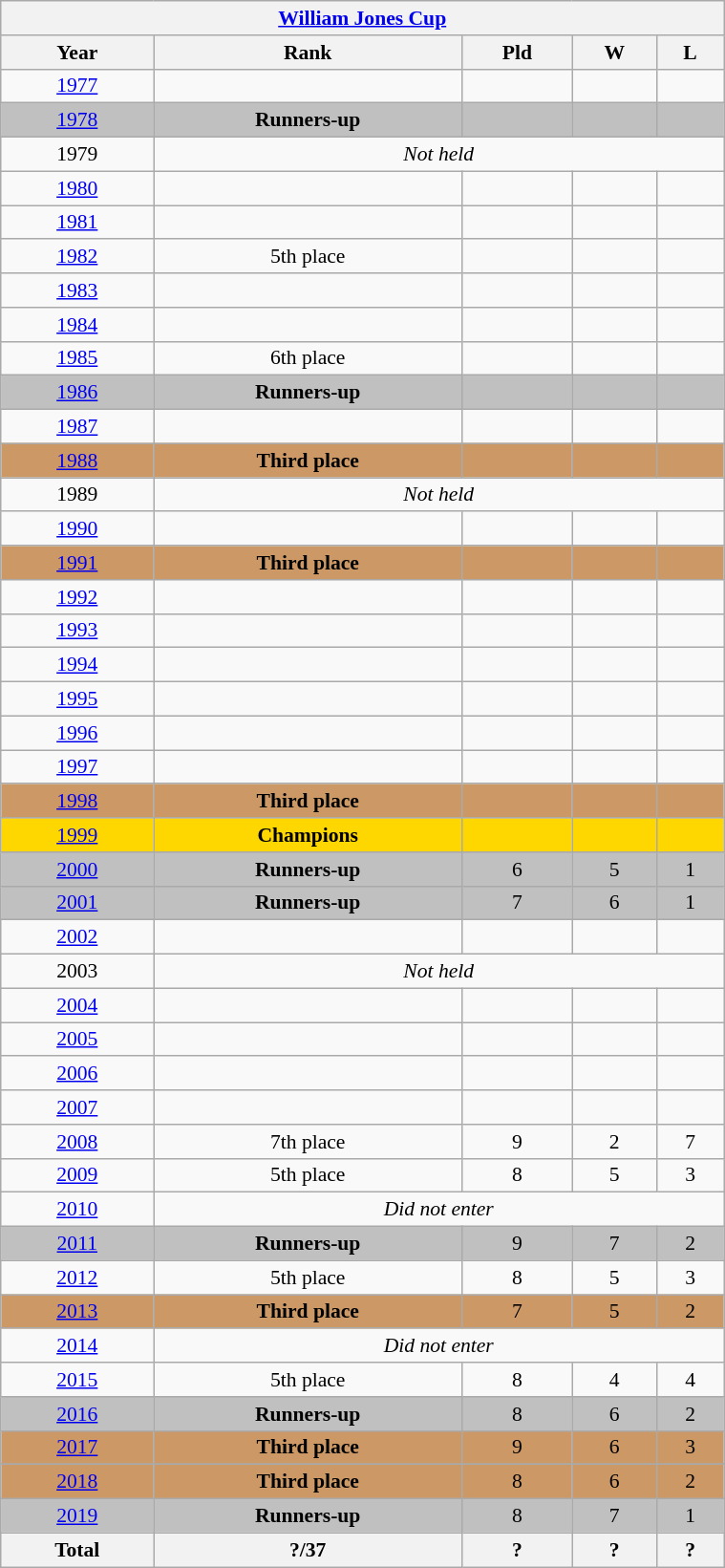<table class="wikitable" width=40% style="text-align: center;font-size:90%;">
<tr>
<th colspan=5><a href='#'>William Jones Cup</a></th>
</tr>
<tr>
<th width=20>Year</th>
<th width=20>Rank</th>
<th width=10>Pld</th>
<th width=10>W</th>
<th width=10>L</th>
</tr>
<tr>
<td> <a href='#'>1977</a></td>
<td></td>
<td></td>
<td></td>
<td></td>
</tr>
<tr bgcolor=silver>
<td> <a href='#'>1978</a></td>
<td><strong>Runners-up</strong></td>
<td></td>
<td></td>
<td></td>
</tr>
<tr>
<td> 1979</td>
<td colspan=4><em>Not held</em></td>
</tr>
<tr>
<td> <a href='#'>1980</a></td>
<td></td>
<td></td>
<td></td>
<td></td>
</tr>
<tr>
<td> <a href='#'>1981</a></td>
<td></td>
<td></td>
<td></td>
<td></td>
</tr>
<tr>
<td> <a href='#'>1982</a></td>
<td>5th place</td>
<td></td>
<td></td>
<td></td>
</tr>
<tr>
<td> <a href='#'>1983</a></td>
<td></td>
<td></td>
<td></td>
<td></td>
</tr>
<tr>
<td> <a href='#'>1984</a></td>
<td></td>
<td></td>
<td></td>
<td></td>
</tr>
<tr>
<td> <a href='#'>1985</a></td>
<td>6th place</td>
<td></td>
<td></td>
<td></td>
</tr>
<tr bgcolor=silver>
<td> <a href='#'>1986</a></td>
<td><strong>Runners-up</strong></td>
<td></td>
<td></td>
<td></td>
</tr>
<tr>
<td> <a href='#'>1987</a></td>
<td></td>
<td></td>
<td></td>
<td></td>
</tr>
<tr bgcolor=cc9966>
<td> <a href='#'>1988</a></td>
<td><strong>Third place</strong></td>
<td></td>
<td></td>
<td></td>
</tr>
<tr>
<td> 1989</td>
<td colspan=4><em>Not held</em></td>
</tr>
<tr>
<td> <a href='#'>1990</a></td>
<td></td>
<td></td>
<td></td>
<td></td>
</tr>
<tr bgcolor=cc9966>
<td> <a href='#'>1991</a></td>
<td><strong>Third place</strong></td>
<td></td>
<td></td>
<td></td>
</tr>
<tr>
<td> <a href='#'>1992</a></td>
<td></td>
<td></td>
<td></td>
<td></td>
</tr>
<tr>
<td> <a href='#'>1993</a></td>
<td></td>
<td></td>
<td></td>
<td></td>
</tr>
<tr>
<td> <a href='#'>1994</a></td>
<td></td>
<td></td>
<td></td>
<td></td>
</tr>
<tr>
<td> <a href='#'>1995</a></td>
<td></td>
<td></td>
<td></td>
<td></td>
</tr>
<tr>
<td> <a href='#'>1996</a></td>
<td></td>
<td></td>
<td></td>
<td></td>
</tr>
<tr>
<td> <a href='#'>1997</a></td>
<td></td>
<td></td>
<td></td>
<td></td>
</tr>
<tr bgcolor=cc9966>
<td> <a href='#'>1998</a></td>
<td><strong>Third place</strong></td>
<td></td>
<td></td>
<td></td>
</tr>
<tr bgcolor=gold>
<td> <a href='#'>1999</a></td>
<td><strong>Champions</strong></td>
<td></td>
<td></td>
<td></td>
</tr>
<tr bgcolor=silver>
<td> <a href='#'>2000</a></td>
<td><strong>Runners-up</strong></td>
<td>6</td>
<td>5</td>
<td>1</td>
</tr>
<tr bgcolor=silver>
<td> <a href='#'>2001</a></td>
<td><strong>Runners-up</strong></td>
<td>7</td>
<td>6</td>
<td>1</td>
</tr>
<tr>
<td> <a href='#'>2002</a></td>
<td></td>
<td></td>
<td></td>
<td></td>
</tr>
<tr>
<td> 2003</td>
<td colspan=4><em>Not held</em></td>
</tr>
<tr>
<td> <a href='#'>2004</a></td>
<td></td>
<td></td>
<td></td>
<td></td>
</tr>
<tr>
<td> <a href='#'>2005</a></td>
<td></td>
<td></td>
<td></td>
<td></td>
</tr>
<tr>
<td> <a href='#'>2006</a></td>
<td></td>
<td></td>
<td></td>
<td></td>
</tr>
<tr>
<td> <a href='#'>2007</a></td>
<td></td>
<td></td>
<td></td>
<td></td>
</tr>
<tr>
<td> <a href='#'>2008</a></td>
<td>7th place</td>
<td>9</td>
<td>2</td>
<td>7</td>
</tr>
<tr>
<td> <a href='#'>2009</a></td>
<td>5th place</td>
<td>8</td>
<td>5</td>
<td>3</td>
</tr>
<tr>
<td> <a href='#'>2010</a></td>
<td colspan=4><em>Did not enter</em></td>
</tr>
<tr bgcolor=silver>
<td> <a href='#'>2011</a></td>
<td><strong>Runners-up</strong></td>
<td>9</td>
<td>7</td>
<td>2</td>
</tr>
<tr>
<td> <a href='#'>2012</a></td>
<td>5th place</td>
<td>8</td>
<td>5</td>
<td>3</td>
</tr>
<tr bgcolor=cc9966>
<td> <a href='#'>2013</a></td>
<td><strong>Third place</strong></td>
<td>7</td>
<td>5</td>
<td>2</td>
</tr>
<tr>
<td> <a href='#'>2014</a></td>
<td colspan=4><em>Did not enter</em></td>
</tr>
<tr>
<td> <a href='#'>2015</a></td>
<td>5th place</td>
<td>8</td>
<td>4</td>
<td>4</td>
</tr>
<tr bgcolor=silver>
<td> <a href='#'>2016</a></td>
<td><strong>Runners-up</strong></td>
<td>8</td>
<td>6</td>
<td>2</td>
</tr>
<tr bgcolor=cc9966>
<td> <a href='#'>2017</a></td>
<td><strong>Third place</strong></td>
<td>9</td>
<td>6</td>
<td>3</td>
</tr>
<tr>
</tr>
<tr bgcolor=cc9966>
<td> <a href='#'>2018</a></td>
<td><strong>Third place</strong></td>
<td>8</td>
<td>6</td>
<td>2</td>
</tr>
<tr bgcolor=silver>
<td> <a href='#'>2019</a></td>
<td><strong>Runners-up</strong></td>
<td>8</td>
<td>7</td>
<td>1</td>
</tr>
<tr>
<th>Total</th>
<th>?/37</th>
<th>?</th>
<th>?</th>
<th>?</th>
</tr>
</table>
